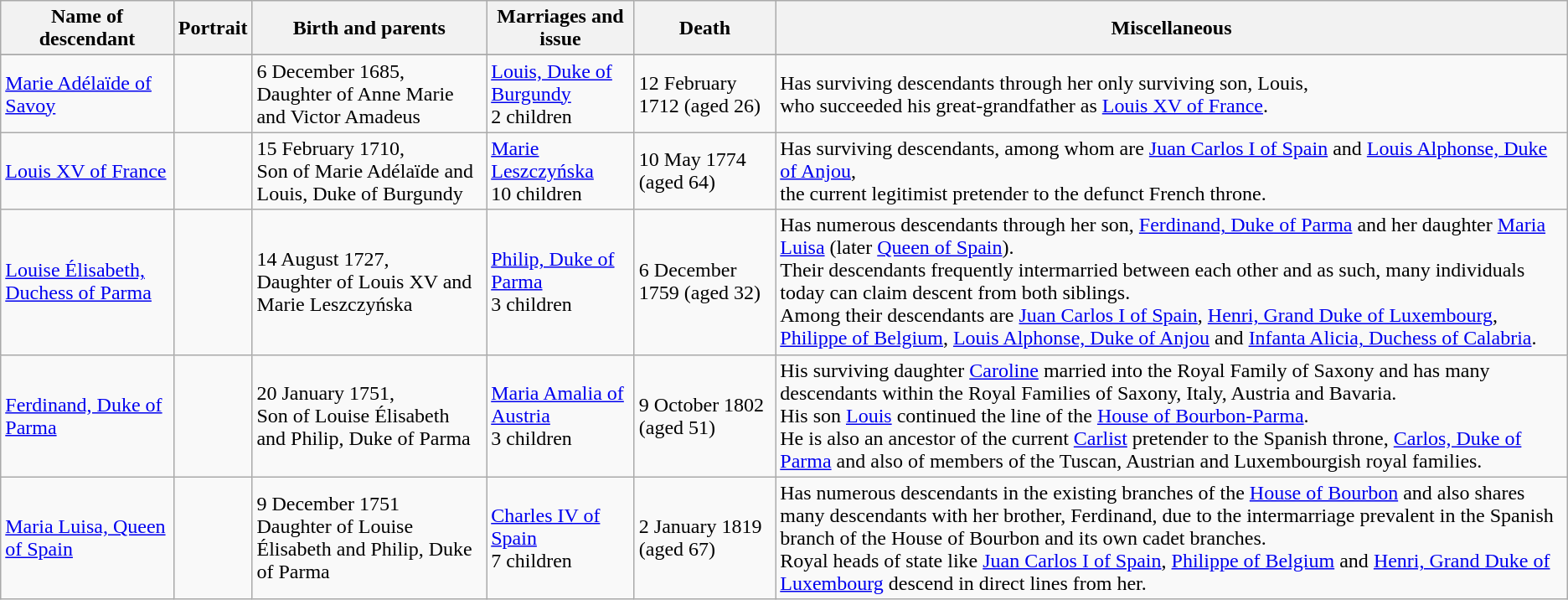<table class="wikitable">
<tr ->
<th>Name of descendant</th>
<th>Portrait</th>
<th>Birth and parents</th>
<th>Marriages and issue</th>
<th>Death</th>
<th>Miscellaneous</th>
</tr>
<tr ->
</tr>
<tr>
<td><a href='#'>Marie Adélaïde of Savoy</a></td>
<td></td>
<td>6 December 1685,<br>Daughter of Anne Marie and Victor Amadeus</td>
<td><a href='#'>Louis, Duke of Burgundy</a><br>2 children</td>
<td>12 February 1712 (aged 26)</td>
<td>Has surviving descendants through her only surviving son, Louis,<br>who succeeded his great-grandfather as <a href='#'>Louis XV of France</a>.</td>
</tr>
<tr>
<td><a href='#'>Louis XV of France</a></td>
<td></td>
<td>15 February 1710,<br>Son of Marie Adélaïde and Louis, Duke of Burgundy</td>
<td><a href='#'>Marie Leszczyńska</a><br>10 children</td>
<td>10 May 1774 (aged 64)</td>
<td>Has surviving descendants, among whom are <a href='#'>Juan Carlos I of Spain</a> and <a href='#'>Louis Alphonse, Duke of Anjou</a>,<br>the current legitimist pretender to the defunct French throne.</td>
</tr>
<tr>
<td><a href='#'>Louise Élisabeth, Duchess of Parma</a></td>
<td></td>
<td>14 August 1727,<br>Daughter of Louis XV and Marie Leszczyńska</td>
<td><a href='#'>Philip, Duke of Parma</a><br>3 children</td>
<td>6 December 1759 (aged 32)</td>
<td>Has numerous descendants through her son, <a href='#'>Ferdinand, Duke of Parma</a> and her daughter <a href='#'>Maria Luisa</a> (later <a href='#'>Queen of Spain</a>).<br>Their descendants frequently intermarried between each other and as such, many individuals today can claim descent from both siblings.<br>Among their descendants are <a href='#'>Juan Carlos I of Spain</a>, <a href='#'>Henri, Grand Duke of Luxembourg</a>, <a href='#'>Philippe of Belgium</a>, <a href='#'>Louis Alphonse, Duke of Anjou</a> and <a href='#'>Infanta Alicia, Duchess of Calabria</a>.</td>
</tr>
<tr>
<td><a href='#'>Ferdinand, Duke of Parma</a></td>
<td></td>
<td>20 January 1751,<br>Son of Louise Élisabeth and Philip, Duke of Parma</td>
<td><a href='#'>Maria Amalia of Austria</a><br>3 children</td>
<td>9 October 1802 (aged 51)</td>
<td>His surviving daughter <a href='#'>Caroline</a> married into the Royal Family of Saxony and has many descendants within the Royal Families of Saxony, Italy, Austria and Bavaria.<br>His son <a href='#'>Louis</a> continued the line of the <a href='#'>House of Bourbon-Parma</a>.<br>He is also an ancestor of the current <a href='#'>Carlist</a> pretender to the Spanish throne, <a href='#'>Carlos, Duke of Parma</a> and also of members of the Tuscan, Austrian and Luxembourgish royal families.</td>
</tr>
<tr>
<td><a href='#'>Maria Luisa, Queen of Spain</a></td>
<td></td>
<td>9 December 1751<br>Daughter of Louise Élisabeth and Philip, Duke of Parma</td>
<td><a href='#'>Charles IV of Spain</a><br>7 children</td>
<td>2 January 1819 (aged 67)</td>
<td>Has numerous descendants in the existing branches of the <a href='#'>House of Bourbon</a> and also shares many descendants with her brother, Ferdinand, due to the intermarriage prevalent in the Spanish branch of the House of Bourbon and its own cadet branches.<br>Royal heads of state like <a href='#'>Juan Carlos I of Spain</a>, <a href='#'>Philippe of Belgium</a> and <a href='#'>Henri, Grand Duke of Luxembourg</a> descend in direct lines from her.</td>
</tr>
</table>
